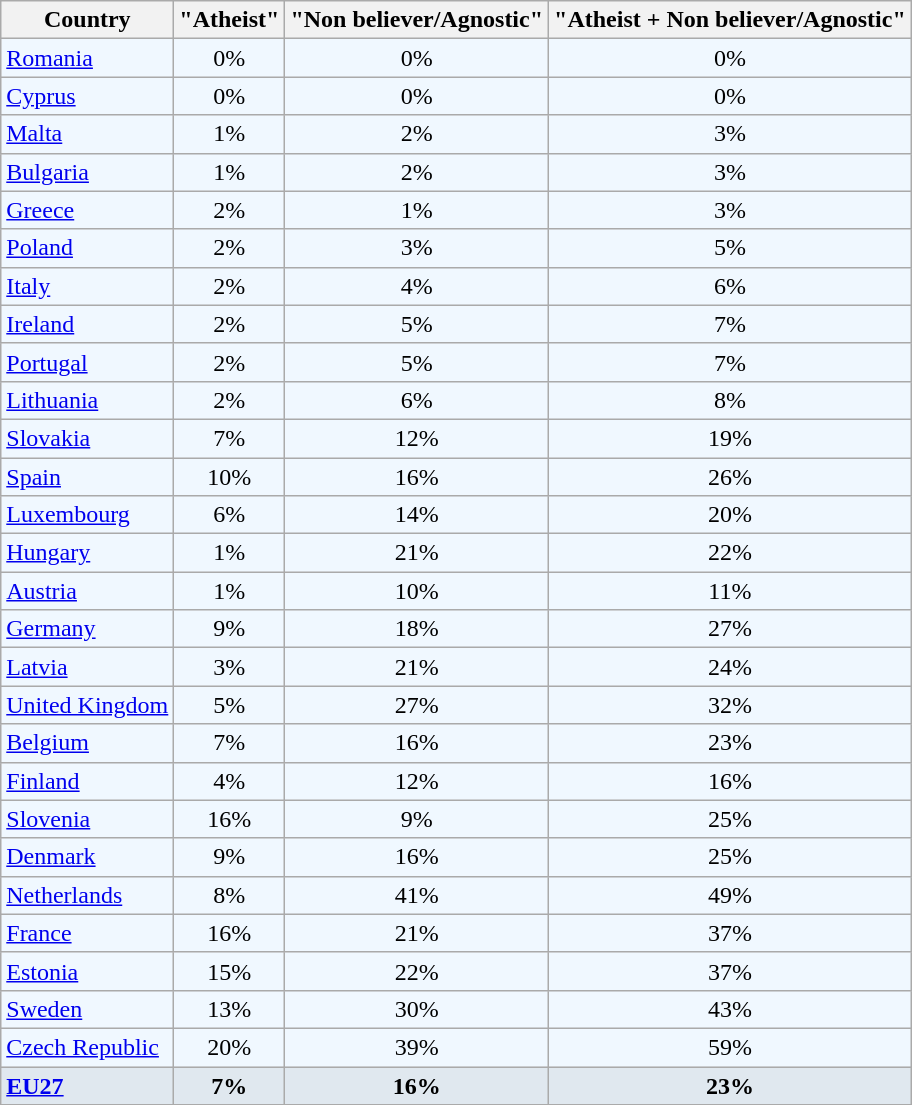<table class="wikitable sortable" style="text-align:center">
<tr>
<th>Country</th>
<th>"Atheist"</th>
<th>"Non believer/Agnostic"</th>
<th>"Atheist + Non believer/Agnostic"</th>
</tr>
<tr style="background:#f0f8ff;">
<td style="text-align:left"> <a href='#'>Romania</a></td>
<td>0%</td>
<td>0%</td>
<td>0%</td>
</tr>
<tr style="background:#f0f8ff;">
<td style="text-align:left"> <a href='#'>Cyprus</a></td>
<td>0%</td>
<td>0%</td>
<td>0%</td>
</tr>
<tr style="background:#f0f8ff;">
<td style="text-align:left"> <a href='#'>Malta</a></td>
<td>1%</td>
<td>2%</td>
<td>3%</td>
</tr>
<tr style="background:#f0f8ff;">
<td style="text-align:left"> <a href='#'>Bulgaria</a></td>
<td>1%</td>
<td>2%</td>
<td>3%</td>
</tr>
<tr style="background:#f0f8ff;">
<td style="text-align:left"> <a href='#'>Greece</a></td>
<td>2%</td>
<td>1%</td>
<td>3%</td>
</tr>
<tr style="background:#f0f8ff;">
<td style="text-align:left"> <a href='#'>Poland</a></td>
<td>2%</td>
<td>3%</td>
<td>5%</td>
</tr>
<tr style="background:#f0f8ff;">
<td style="text-align:left"> <a href='#'>Italy</a></td>
<td>2%</td>
<td>4%</td>
<td>6%</td>
</tr>
<tr style="background:#f0f8ff;">
<td style="text-align:left"> <a href='#'>Ireland</a></td>
<td>2%</td>
<td>5%</td>
<td>7%</td>
</tr>
<tr style="background:#f0f8ff;">
<td style="text-align:left"> <a href='#'>Portugal</a></td>
<td>2%</td>
<td>5%</td>
<td>7%</td>
</tr>
<tr style="background:#f0f8ff;">
<td style="text-align:left"> <a href='#'>Lithuania</a></td>
<td>2%</td>
<td>6%</td>
<td>8%</td>
</tr>
<tr style="background:#f0f8ff;">
<td style="text-align:left"> <a href='#'>Slovakia</a></td>
<td>7%</td>
<td>12%</td>
<td>19%</td>
</tr>
<tr style="background:#f0f8ff;">
<td style="text-align:left"> <a href='#'>Spain</a></td>
<td>10%</td>
<td>16%</td>
<td>26%</td>
</tr>
<tr style="background:#f0f8ff;">
<td style="text-align:left"> <a href='#'>Luxembourg</a></td>
<td>6%</td>
<td>14%</td>
<td>20%</td>
</tr>
<tr style="background:#f0f8ff;">
<td style="text-align:left"> <a href='#'>Hungary</a></td>
<td>1%</td>
<td>21%</td>
<td>22%</td>
</tr>
<tr style="background:#f0f8ff;">
<td style="text-align:left"> <a href='#'>Austria</a></td>
<td>1%</td>
<td>10%</td>
<td>11%</td>
</tr>
<tr style="background:#f0f8ff;">
<td style="text-align:left"> <a href='#'>Germany</a></td>
<td>9%</td>
<td>18%</td>
<td>27%</td>
</tr>
<tr style="background:#f0f8ff;">
<td style="text-align:left"> <a href='#'>Latvia</a></td>
<td>3%</td>
<td>21%</td>
<td>24%</td>
</tr>
<tr style="background:#f0f8ff;">
<td style="text-align:left"> <a href='#'>United Kingdom</a></td>
<td>5%</td>
<td>27%</td>
<td>32%</td>
</tr>
<tr style="background:#f0f8ff;">
<td style="text-align:left"> <a href='#'>Belgium</a></td>
<td>7%</td>
<td>16%</td>
<td>23%</td>
</tr>
<tr style="background:#f0f8ff;">
<td style="text-align:left"> <a href='#'>Finland</a></td>
<td>4%</td>
<td>12%</td>
<td>16%</td>
</tr>
<tr style="background:#f0f8ff;">
<td style="text-align:left"> <a href='#'>Slovenia</a></td>
<td>16%</td>
<td>9%</td>
<td>25%</td>
</tr>
<tr style="background:#f0f8ff;">
<td style="text-align:left"> <a href='#'>Denmark</a></td>
<td>9%</td>
<td>16%</td>
<td>25%</td>
</tr>
<tr style="background:#f0f8ff;">
<td style="text-align:left"> <a href='#'>Netherlands</a></td>
<td>8%</td>
<td>41%</td>
<td>49%</td>
</tr>
<tr style="background:#f0f8ff;">
<td style="text-align:left"> <a href='#'>France</a></td>
<td>16%</td>
<td>21%</td>
<td>37%</td>
</tr>
<tr style="background:#f0f8ff;">
<td style="text-align:left"> <a href='#'>Estonia</a></td>
<td>15%</td>
<td>22%</td>
<td>37%</td>
</tr>
<tr style="background:#f0f8ff;">
<td style="text-align:left"> <a href='#'>Sweden</a></td>
<td>13%</td>
<td>30%</td>
<td>43%</td>
</tr>
<tr style="background:#f0f8ff;">
<td style="text-align:left"> <a href='#'>Czech Republic</a></td>
<td>20%</td>
<td>39%</td>
<td>59%</td>
</tr>
<tr style="background:#e0e8ef;">
<td style="text-align:left"> <strong><a href='#'>EU27</a></strong></td>
<td><strong>7% </strong></td>
<td><strong>16%</strong></td>
<td><strong>23%</strong></td>
</tr>
</table>
